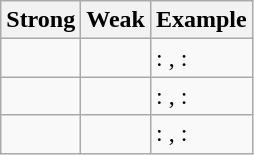<table class="wikitable">
<tr>
<th>Strong</th>
<th>Weak</th>
<th>Example</th>
</tr>
<tr>
<td></td>
<td></td>
<td> : ,  : </td>
</tr>
<tr>
<td></td>
<td></td>
<td> : ,  : </td>
</tr>
<tr>
<td></td>
<td></td>
<td> : ,  : </td>
</tr>
</table>
